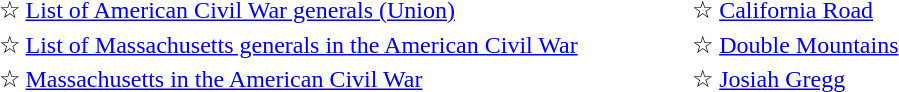<table style="width: 50%; border: none; text-align: left;">
<tr>
<td>☆ <a href='#'>List of American Civil War generals (Union)</a></td>
<td>☆ <a href='#'>California Road</a></td>
</tr>
<tr>
<td>☆ <a href='#'>List of Massachusetts generals in the American Civil War</a></td>
<td>☆ <a href='#'>Double Mountains</a></td>
</tr>
<tr>
<td>☆ <a href='#'>Massachusetts in the American Civil War</a></td>
<td>☆ <a href='#'>Josiah Gregg</a></td>
</tr>
</table>
